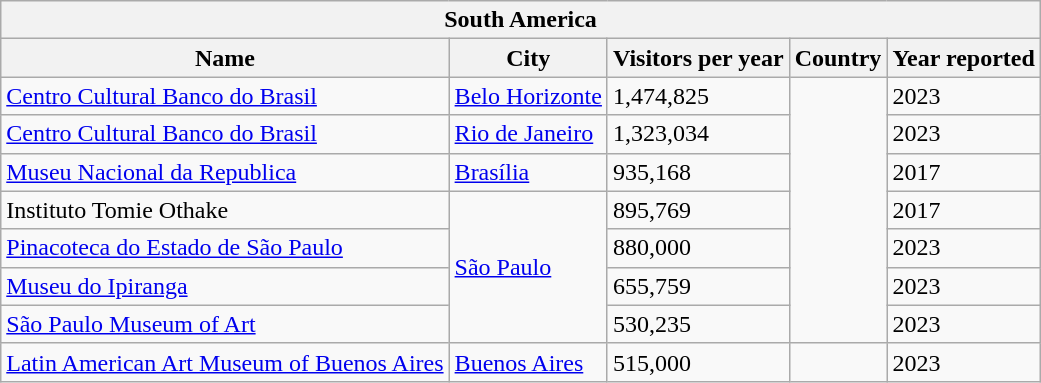<table class="wikitable sortable">
<tr>
<th colspan="5">South America</th>
</tr>
<tr>
<th>Name</th>
<th>City</th>
<th>Visitors per year</th>
<th>Country</th>
<th>Year reported</th>
</tr>
<tr>
<td><a href='#'>Centro Cultural Banco do Brasil</a></td>
<td><a href='#'>Belo Horizonte</a></td>
<td>1,474,825</td>
<td rowspan="7"></td>
<td>2023</td>
</tr>
<tr>
<td><a href='#'>Centro Cultural Banco do Brasil</a></td>
<td><a href='#'>Rio de Janeiro</a></td>
<td>1,323,034</td>
<td>2023</td>
</tr>
<tr>
<td><a href='#'>Museu Nacional da Republica</a></td>
<td><a href='#'>Brasília</a></td>
<td>935,168</td>
<td>2017</td>
</tr>
<tr>
<td>Instituto Tomie Othake</td>
<td rowspan="4"><a href='#'>São Paulo</a></td>
<td>895,769</td>
<td>2017</td>
</tr>
<tr>
<td><a href='#'>Pinacoteca do Estado de São Paulo</a></td>
<td>880,000</td>
<td>2023</td>
</tr>
<tr>
<td><a href='#'>Museu do Ipiranga</a></td>
<td>655,759</td>
<td>2023</td>
</tr>
<tr>
<td><a href='#'>São Paulo Museum of Art</a></td>
<td>530,235</td>
<td>2023</td>
</tr>
<tr>
<td><a href='#'>Latin American Art Museum of Buenos Aires</a></td>
<td><a href='#'>Buenos Aires</a></td>
<td>515,000</td>
<td></td>
<td>2023</td>
</tr>
</table>
